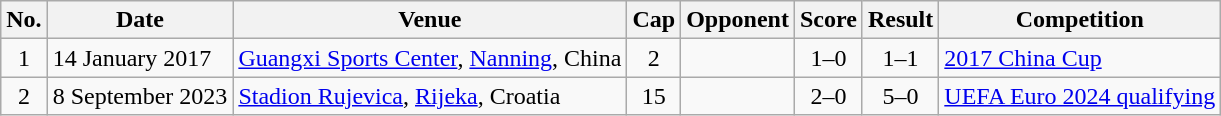<table class="wikitable sortable">
<tr>
<th scope="col">No.</th>
<th scope="col">Date</th>
<th scope="col">Venue</th>
<th scope="col">Cap</th>
<th scope="col">Opponent</th>
<th scope="col">Score</th>
<th scope="col">Result</th>
<th scope="col">Competition</th>
</tr>
<tr>
<td style="text-align:center">1</td>
<td>14 January 2017</td>
<td><a href='#'>Guangxi Sports Center</a>, <a href='#'>Nanning</a>, China</td>
<td style="text-align:center">2</td>
<td></td>
<td style="text-align:center">1–0</td>
<td style="text-align:center">1–1</td>
<td><a href='#'>2017 China Cup</a></td>
</tr>
<tr>
<td style="text-align:center">2</td>
<td>8 September 2023</td>
<td><a href='#'>Stadion Rujevica</a>, <a href='#'>Rijeka</a>, Croatia</td>
<td style="text-align:center">15</td>
<td></td>
<td style="text-align:center">2–0</td>
<td style="text-align:center">5–0</td>
<td><a href='#'>UEFA Euro 2024 qualifying</a></td>
</tr>
</table>
